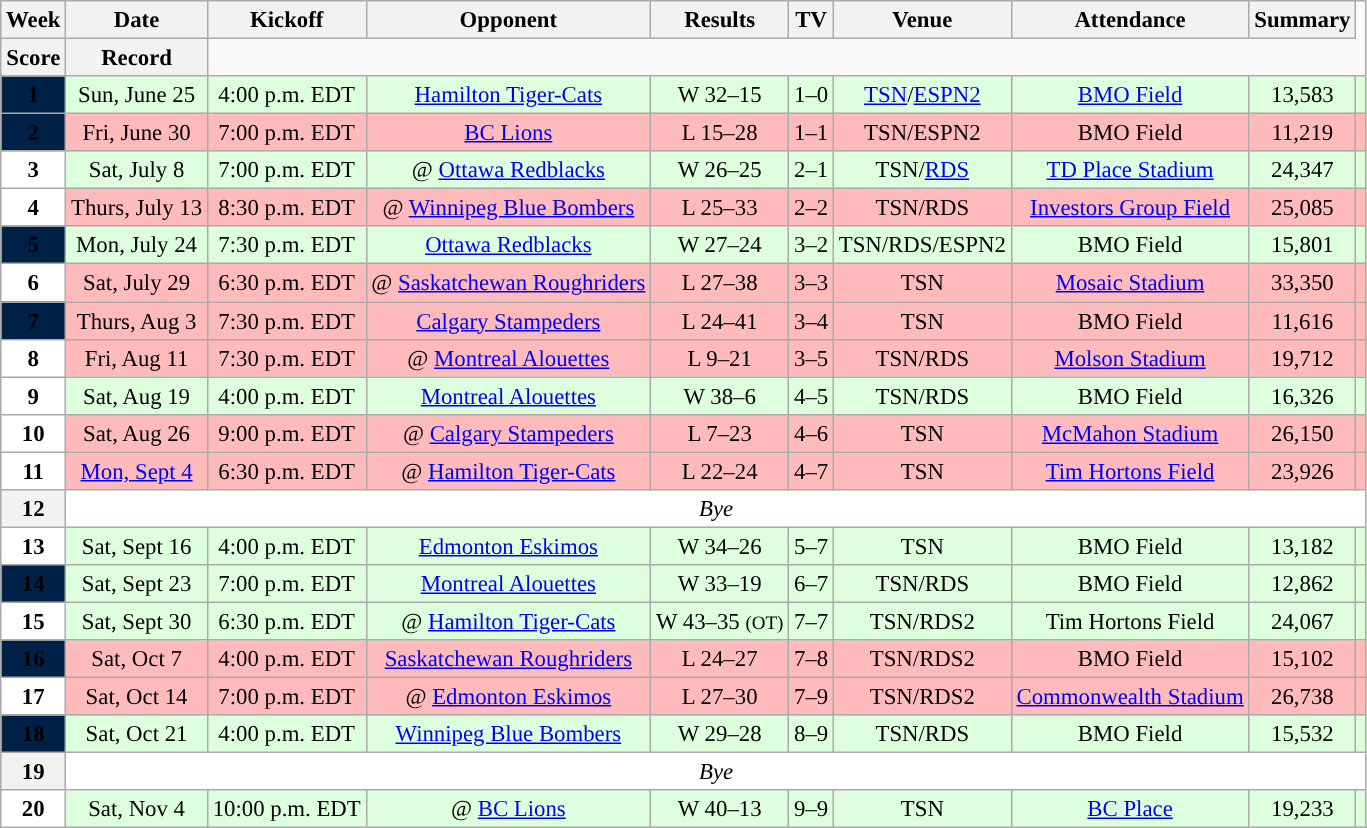<table class="wikitable" style="font-size: 95%;">
<tr>
<th scope="col">Week</th>
<th scope="col">Date</th>
<th scope="col">Kickoff</th>
<th scope="col">Opponent</th>
<th scope="col">Results</th>
<th scope="col">TV</th>
<th scope="col">Venue</th>
<th scope="col">Attendance</th>
<th scope="col">Summary</th>
</tr>
<tr>
<th scope="col">Score</th>
<th scope="col">Record</th>
</tr>
<tr align="center" bgcolor="ddffdd">
<th style="text-align:center; background:#002147;"><span>1</span></th>
<td align="center">Sun, June 25</td>
<td align="center">4:00 p.m. EDT</td>
<td align="center"><a href='#'>Hamilton Tiger-Cats</a></td>
<td align="center">W 32–15</td>
<td align="center">1–0</td>
<td align="center"><a href='#'>TSN</a>/<a href='#'>ESPN2</a></td>
<td align="center"><a href='#'>BMO Field</a></td>
<td align="center">13,583</td>
<td align="center"></td>
</tr>
<tr align="center" bgcolor="ffbbbb">
<th style="text-align:center; background:#002147;"><span>2</span></th>
<td align="center">Fri, June 30</td>
<td align="center">7:00 p.m. EDT</td>
<td align="center"><a href='#'>BC Lions</a></td>
<td align="center">L 15–28</td>
<td align="center">1–1</td>
<td align="center">TSN/ESPN2</td>
<td align="center">BMO Field</td>
<td align="center">11,219</td>
<td align="center"></td>
</tr>
<tr align="center" bgcolor="ddffdd">
<th style="text-align:center; background:white;"><span>3</span></th>
<td align="center">Sat, July 8</td>
<td align="center">7:00 p.m. EDT</td>
<td align="center">@ <a href='#'>Ottawa Redblacks</a></td>
<td align="center">W 26–25</td>
<td align="center">2–1</td>
<td align="center">TSN/<a href='#'>RDS</a></td>
<td align="center"><a href='#'>TD Place Stadium</a></td>
<td align="center">24,347</td>
<td align="center"></td>
</tr>
<tr align="center" bgcolor="ffbbbb">
<th style="text-align:center; background:white;"><span>4</span></th>
<td align="center">Thurs, July 13</td>
<td align="center">8:30 p.m. EDT</td>
<td align="center">@ <a href='#'>Winnipeg Blue Bombers</a></td>
<td align="center">L 25–33</td>
<td align="center">2–2</td>
<td align="center">TSN/RDS</td>
<td align="center"><a href='#'>Investors Group Field</a></td>
<td align="center">25,085</td>
<td align="center"></td>
</tr>
<tr align="center" bgcolor="ddffdd">
<th style="text-align:center; background:#002147;"><span>5</span></th>
<td align="center">Mon, July 24</td>
<td align="center">7:30 p.m. EDT</td>
<td align="center"><a href='#'>Ottawa Redblacks</a></td>
<td align="center">W 27–24</td>
<td align="center">3–2</td>
<td align="center">TSN/RDS/ESPN2</td>
<td align="center">BMO Field</td>
<td align="center">15,801</td>
<td align="center"></td>
</tr>
<tr align="center" bgcolor="ffbbbb">
<th style="text-align:center; background:white;"><span>6</span></th>
<td align="center">Sat, July 29</td>
<td align="center">6:30 p.m. EDT</td>
<td align="center">@ <a href='#'>Saskatchewan Roughriders</a></td>
<td align="center">L 27–38</td>
<td align="center">3–3</td>
<td align="center">TSN</td>
<td align="center"><a href='#'>Mosaic Stadium</a></td>
<td align="center">33,350</td>
<td align="center"></td>
</tr>
<tr align="center" bgcolor="ffbbbb">
<th style="text-align:center; background:#002147;"><span>7</span></th>
<td align="center">Thurs, Aug 3</td>
<td align="center">7:30 p.m. EDT</td>
<td align="center"><a href='#'>Calgary Stampeders</a></td>
<td align="center">L 24–41</td>
<td align="center">3–4</td>
<td align="center">TSN</td>
<td align="center">BMO Field</td>
<td align="center">11,616</td>
<td align="center"></td>
</tr>
<tr align="center" bgcolor="ffbbbb">
<th style="text-align:center; background:white;"><span>8</span></th>
<td align="center">Fri, Aug 11</td>
<td align="center">7:30 p.m. EDT</td>
<td align="center">@ <a href='#'>Montreal Alouettes</a></td>
<td align="center">L 9–21</td>
<td align="center">3–5</td>
<td align="center">TSN/RDS</td>
<td align="center"><a href='#'>Molson Stadium</a></td>
<td align="center">19,712</td>
<td align="center"></td>
</tr>
<tr align="center" bgcolor="ddffdd">
<th style="text-align:center; background:white;"><span>9</span></th>
<td align="center">Sat, Aug 19</td>
<td align="center">4:00 p.m. EDT</td>
<td align="center"><a href='#'>Montreal Alouettes</a></td>
<td align="center">W 38–6</td>
<td align="center">4–5</td>
<td align="center">TSN/RDS</td>
<td align="center">BMO Field</td>
<td align="center">16,326</td>
<td align="center"></td>
</tr>
<tr align="center" bgcolor="ffbbbb">
<th style="text-align:center; background:white;"><span>10</span></th>
<td align="center">Sat, Aug 26</td>
<td align="center">9:00 p.m. EDT</td>
<td align="center">@ <a href='#'>Calgary Stampeders</a></td>
<td align="center">L 7–23</td>
<td align="center">4–6</td>
<td align="center">TSN</td>
<td align="center"><a href='#'>McMahon Stadium</a></td>
<td align="center">26,150</td>
<td align="center"></td>
</tr>
<tr align="center" bgcolor="ffbbbb">
<th style="text-align:center; background:white;"><span>11</span></th>
<td align="center"><a href='#'>Mon, Sept 4</a></td>
<td align="center">6:30 p.m. EDT</td>
<td align="center">@ <a href='#'>Hamilton Tiger-Cats</a></td>
<td align="center">L 22–24</td>
<td align="center">4–7</td>
<td align="center">TSN</td>
<td align="center"><a href='#'>Tim Hortons Field</a></td>
<td align="center">23,926</td>
<td align="center"></td>
</tr>
<tr align="center" bgcolor="ffffff">
<th align="center">12</th>
<td colspan=9 align="center" valign="middle"><em>Bye</em></td>
</tr>
<tr align="center" bgcolor="ddffdd">
<th style="text-align:center; background:white;"><span>13</span></th>
<td align="center">Sat, Sept 16</td>
<td align="center">4:00 p.m. EDT</td>
<td align="center"><a href='#'>Edmonton Eskimos</a></td>
<td align="center">W 34–26</td>
<td align="center">5–7</td>
<td align="center">TSN</td>
<td align="center">BMO Field</td>
<td align="center">13,182</td>
<td align="center"></td>
</tr>
<tr align="center" bgcolor="ddffdd">
<th style="text-align:center; background:#002147;"><span>14</span></th>
<td align="center">Sat, Sept 23</td>
<td align="center">7:00 p.m. EDT</td>
<td align="center"><a href='#'>Montreal Alouettes</a></td>
<td align="center">W 33–19</td>
<td align="center">6–7</td>
<td align="center">TSN/RDS</td>
<td align="center">BMO Field</td>
<td align="center">12,862</td>
<td align="center"></td>
</tr>
<tr align="center" bgcolor="ddffdd">
<th style="text-align:center; background:white;"><span>15</span></th>
<td align="center">Sat, Sept 30</td>
<td align="center">6:30 p.m. EDT</td>
<td align="center">@ <a href='#'>Hamilton Tiger-Cats</a></td>
<td align="center">W 43–35 <small>(OT)</small></td>
<td align="center">7–7</td>
<td align="center">TSN/RDS2</td>
<td align="center">Tim Hortons Field</td>
<td align="center">24,067</td>
<td align="center"></td>
</tr>
<tr align="center" bgcolor="ffbbbb">
<th style="text-align:center; background:#002147;"><span>16</span></th>
<td align="center">Sat, Oct 7</td>
<td align="center">4:00 p.m. EDT</td>
<td align="center"><a href='#'>Saskatchewan Roughriders</a></td>
<td align="center">L 24–27</td>
<td align="center">7–8</td>
<td align="center">TSN/RDS2</td>
<td align="center">BMO Field</td>
<td align="center">15,102</td>
<td align="center"></td>
</tr>
<tr align="center" bgcolor="ffbbbb">
<th style="text-align:center; background:white;"><span>17</span></th>
<td align="center">Sat, Oct 14</td>
<td align="center">7:00 p.m. EDT</td>
<td align="center">@ <a href='#'>Edmonton Eskimos</a></td>
<td align="center">L 27–30</td>
<td align="center">7–9</td>
<td align="center">TSN/RDS2</td>
<td align="center"><a href='#'>Commonwealth Stadium</a></td>
<td align="center">26,738</td>
<td align="center"></td>
</tr>
<tr align="center" bgcolor="ddffdd">
<th style="text-align:center; background:#002147;"><span>18</span></th>
<td align="center">Sat, Oct 21</td>
<td align="center">4:00 p.m. EDT</td>
<td align="center"><a href='#'>Winnipeg Blue Bombers</a></td>
<td align="center">W 29–28</td>
<td align="center">8–9</td>
<td align="center">TSN/RDS</td>
<td align="center">BMO Field</td>
<td align="center">15,532</td>
<td align="center"></td>
</tr>
<tr align="center" bgcolor="ffffff">
<th align="center">19</th>
<td colspan=9 align="center" valign="middle"><em>Bye</em></td>
</tr>
<tr align="center" bgcolor="ddffdd">
<th style="text-align:center; background:white;"><span>20</span></th>
<td align="center">Sat, Nov 4</td>
<td align="center">10:00 p.m. EDT</td>
<td align="center">@ <a href='#'>BC Lions</a></td>
<td align="center">W 40–13</td>
<td align="center">9–9</td>
<td align="center">TSN</td>
<td align="center"><a href='#'>BC Place</a></td>
<td align="center">19,233</td>
<td align="center"></td>
</tr>
</table>
